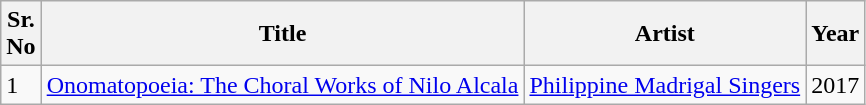<table class="wikitable">
<tr>
<th>Sr.<br>No</th>
<th>Title</th>
<th>Artist</th>
<th>Year</th>
</tr>
<tr>
<td>1</td>
<td><a href='#'>Onomatopoeia: The Choral Works of Nilo Alcala</a></td>
<td><a href='#'>Philippine Madrigal Singers</a></td>
<td>2017</td>
</tr>
</table>
